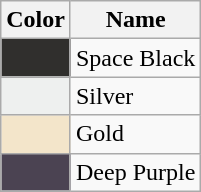<table class="wikitable">
<tr>
<th>Color</th>
<th>Name</th>
</tr>
<tr>
<td class="mw-no-invert" style="background-color: #302f2d"></td>
<td>Space Black</td>
</tr>
<tr>
<td class="mw-no-invert" style="background-color: #eef0ef"></td>
<td>Silver</td>
</tr>
<tr>
<td class="mw-no-invert" style="background-color: #f3e5ca"></td>
<td>Gold</td>
</tr>
<tr>
<td class="mw-no-invert" style="background-color: #4b4352"></td>
<td>Deep Purple</td>
</tr>
</table>
